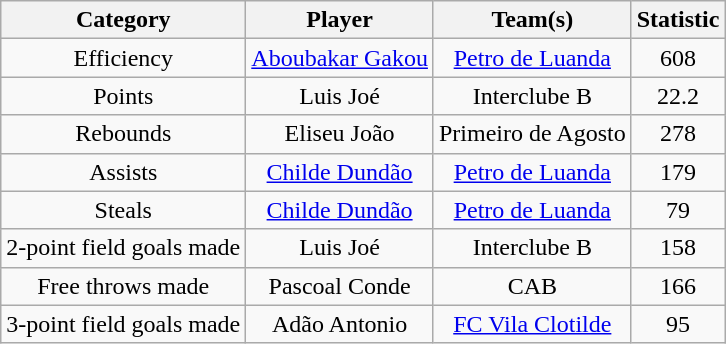<table class="wikitable" style="text-align:center">
<tr>
<th>Category</th>
<th>Player</th>
<th>Team(s)</th>
<th>Statistic</th>
</tr>
<tr>
<td>Efficiency</td>
<td><a href='#'>Aboubakar Gakou</a></td>
<td><a href='#'>Petro de Luanda</a></td>
<td style="text-align: center;">608</td>
</tr>
<tr>
<td>Points</td>
<td>Luis Joé</td>
<td>Interclube B</td>
<td style="text-align:center">22.2</td>
</tr>
<tr>
<td>Rebounds</td>
<td>Eliseu João</td>
<td>Primeiro de Agosto</td>
<td style="text-align:center">278</td>
</tr>
<tr>
<td>Assists</td>
<td><a href='#'>Childe Dundão</a></td>
<td><a href='#'>Petro de Luanda</a></td>
<td style="text-align:center">179</td>
</tr>
<tr>
<td>Steals</td>
<td><a href='#'>Childe Dundão</a></td>
<td><a href='#'>Petro de Luanda</a></td>
<td style="text-align:center">79</td>
</tr>
<tr>
<td>2-point field goals made</td>
<td>Luis Joé</td>
<td>Interclube B</td>
<td>158</td>
</tr>
<tr>
<td>Free throws made</td>
<td>Pascoal Conde</td>
<td>CAB</td>
<td>166</td>
</tr>
<tr>
<td>3-point field goals made</td>
<td>Adão Antonio</td>
<td><a href='#'>FC Vila Clotilde</a></td>
<td>95</td>
</tr>
</table>
